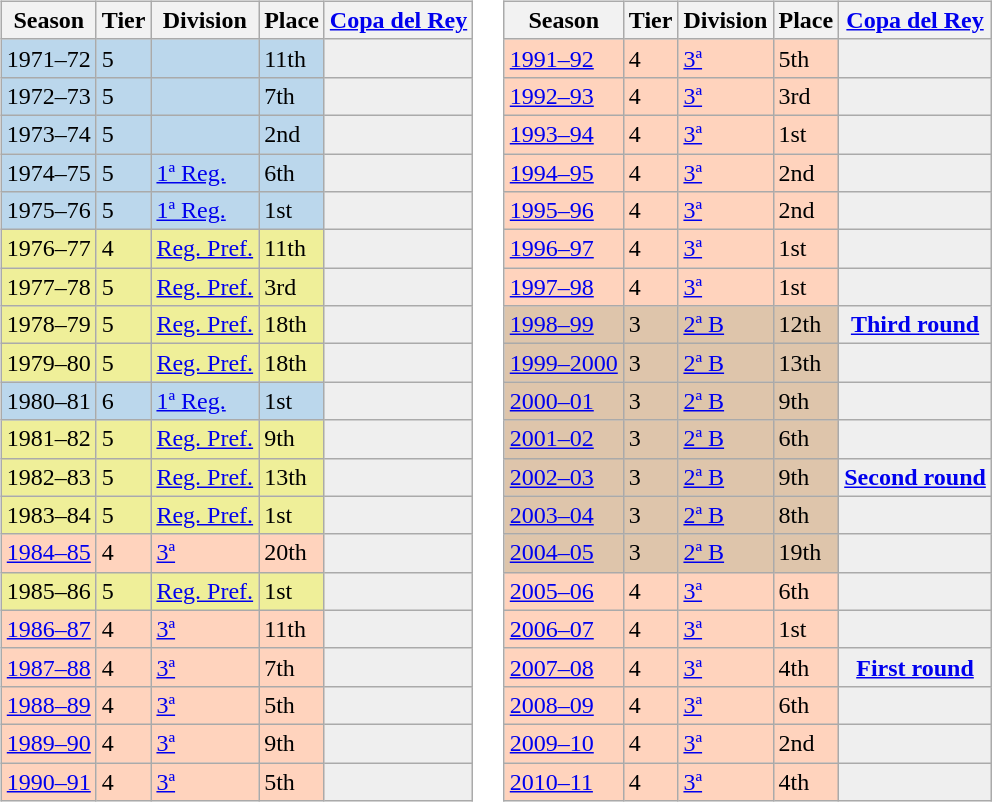<table>
<tr>
<td valign="top" width=0%><br><table class="wikitable">
<tr style="background:#f0f6fa;">
<th>Season</th>
<th>Tier</th>
<th>Division</th>
<th>Place</th>
<th><a href='#'>Copa del Rey</a></th>
</tr>
<tr>
<td style="background:#BBD7EC;">1971–72</td>
<td style="background:#BBD7EC;">5</td>
<td style="background:#BBD7EC;"></td>
<td style="background:#BBD7EC;">11th</td>
<th style="background:#efefef;"></th>
</tr>
<tr>
<td style="background:#BBD7EC;">1972–73</td>
<td style="background:#BBD7EC;">5</td>
<td style="background:#BBD7EC;"></td>
<td style="background:#BBD7EC;">7th</td>
<th style="background:#efefef;"></th>
</tr>
<tr>
<td style="background:#BBD7EC;">1973–74</td>
<td style="background:#BBD7EC;">5</td>
<td style="background:#BBD7EC;"></td>
<td style="background:#BBD7EC;">2nd</td>
<th style="background:#efefef;"></th>
</tr>
<tr>
<td style="background:#BBD7EC;">1974–75</td>
<td style="background:#BBD7EC;">5</td>
<td style="background:#BBD7EC;"><a href='#'>1ª Reg.</a></td>
<td style="background:#BBD7EC;">6th</td>
<th style="background:#efefef;"></th>
</tr>
<tr>
<td style="background:#BBD7EC;">1975–76</td>
<td style="background:#BBD7EC;">5</td>
<td style="background:#BBD7EC;"><a href='#'>1ª Reg.</a></td>
<td style="background:#BBD7EC;">1st</td>
<th style="background:#efefef;"></th>
</tr>
<tr>
<td style="background:#EFEF99;">1976–77</td>
<td style="background:#EFEF99;">4</td>
<td style="background:#EFEF99;"><a href='#'>Reg. Pref.</a></td>
<td style="background:#EFEF99;">11th</td>
<td style="background:#efefef;"></td>
</tr>
<tr>
<td style="background:#EFEF99;">1977–78</td>
<td style="background:#EFEF99;">5</td>
<td style="background:#EFEF99;"><a href='#'>Reg. Pref.</a></td>
<td style="background:#EFEF99;">3rd</td>
<td style="background:#efefef;"></td>
</tr>
<tr>
<td style="background:#EFEF99;">1978–79</td>
<td style="background:#EFEF99;">5</td>
<td style="background:#EFEF99;"><a href='#'>Reg. Pref.</a></td>
<td style="background:#EFEF99;">18th</td>
<td style="background:#efefef;"></td>
</tr>
<tr>
<td style="background:#EFEF99;">1979–80</td>
<td style="background:#EFEF99;">5</td>
<td style="background:#EFEF99;"><a href='#'>Reg. Pref.</a></td>
<td style="background:#EFEF99;">18th</td>
<td style="background:#efefef;"></td>
</tr>
<tr>
<td style="background:#BBD7EC;">1980–81</td>
<td style="background:#BBD7EC;">6</td>
<td style="background:#BBD7EC;"><a href='#'>1ª Reg.</a></td>
<td style="background:#BBD7EC;">1st</td>
<th style="background:#efefef;"></th>
</tr>
<tr>
<td style="background:#EFEF99;">1981–82</td>
<td style="background:#EFEF99;">5</td>
<td style="background:#EFEF99;"><a href='#'>Reg. Pref.</a></td>
<td style="background:#EFEF99;">9th</td>
<td style="background:#efefef;"></td>
</tr>
<tr>
<td style="background:#EFEF99;">1982–83</td>
<td style="background:#EFEF99;">5</td>
<td style="background:#EFEF99;"><a href='#'>Reg. Pref.</a></td>
<td style="background:#EFEF99;">13th</td>
<td style="background:#efefef;"></td>
</tr>
<tr>
<td style="background:#EFEF99;">1983–84</td>
<td style="background:#EFEF99;">5</td>
<td style="background:#EFEF99;"><a href='#'>Reg. Pref.</a></td>
<td style="background:#EFEF99;">1st</td>
<td style="background:#efefef;"></td>
</tr>
<tr>
<td style="background:#FFD3BD;"><a href='#'>1984–85</a></td>
<td style="background:#FFD3BD;">4</td>
<td style="background:#FFD3BD;"><a href='#'>3ª</a></td>
<td style="background:#FFD3BD;">20th</td>
<th style="background:#efefef;"></th>
</tr>
<tr>
<td style="background:#EFEF99;">1985–86</td>
<td style="background:#EFEF99;">5</td>
<td style="background:#EFEF99;"><a href='#'>Reg. Pref.</a></td>
<td style="background:#EFEF99;">1st</td>
<th style="background:#efefef;"></th>
</tr>
<tr>
<td style="background:#FFD3BD;"><a href='#'>1986–87</a></td>
<td style="background:#FFD3BD;">4</td>
<td style="background:#FFD3BD;"><a href='#'>3ª</a></td>
<td style="background:#FFD3BD;">11th</td>
<th style="background:#efefef;"></th>
</tr>
<tr>
<td style="background:#FFD3BD;"><a href='#'>1987–88</a></td>
<td style="background:#FFD3BD;">4</td>
<td style="background:#FFD3BD;"><a href='#'>3ª</a></td>
<td style="background:#FFD3BD;">7th</td>
<th style="background:#efefef;"></th>
</tr>
<tr>
<td style="background:#FFD3BD;"><a href='#'>1988–89</a></td>
<td style="background:#FFD3BD;">4</td>
<td style="background:#FFD3BD;"><a href='#'>3ª</a></td>
<td style="background:#FFD3BD;">5th</td>
<th style="background:#efefef;"></th>
</tr>
<tr>
<td style="background:#FFD3BD;"><a href='#'>1989–90</a></td>
<td style="background:#FFD3BD;">4</td>
<td style="background:#FFD3BD;"><a href='#'>3ª</a></td>
<td style="background:#FFD3BD;">9th</td>
<td style="background:#efefef;"></td>
</tr>
<tr>
<td style="background:#FFD3BD;"><a href='#'>1990–91</a></td>
<td style="background:#FFD3BD;">4</td>
<td style="background:#FFD3BD;"><a href='#'>3ª</a></td>
<td style="background:#FFD3BD;">5th</td>
<th style="background:#efefef;"></th>
</tr>
</table>
</td>
<td valign="top" width=0%><br><table class="wikitable">
<tr style="background:#f0f6fa;">
<th>Season</th>
<th>Tier</th>
<th>Division</th>
<th>Place</th>
<th><a href='#'>Copa del Rey</a></th>
</tr>
<tr>
<td style="background:#FFD3BD;"><a href='#'>1991–92</a></td>
<td style="background:#FFD3BD;">4</td>
<td style="background:#FFD3BD;"><a href='#'>3ª</a></td>
<td style="background:#FFD3BD;">5th</td>
<th style="background:#efefef;"></th>
</tr>
<tr>
<td style="background:#FFD3BD;"><a href='#'>1992–93</a></td>
<td style="background:#FFD3BD;">4</td>
<td style="background:#FFD3BD;"><a href='#'>3ª</a></td>
<td style="background:#FFD3BD;">3rd</td>
<th style="background:#efefef;"></th>
</tr>
<tr>
<td style="background:#FFD3BD;"><a href='#'>1993–94</a></td>
<td style="background:#FFD3BD;">4</td>
<td style="background:#FFD3BD;"><a href='#'>3ª</a></td>
<td style="background:#FFD3BD;">1st</td>
<td style="background:#efefef;"></td>
</tr>
<tr>
<td style="background:#FFD3BD;"><a href='#'>1994–95</a></td>
<td style="background:#FFD3BD;">4</td>
<td style="background:#FFD3BD;"><a href='#'>3ª</a></td>
<td style="background:#FFD3BD;">2nd</td>
<td style="background:#efefef;"></td>
</tr>
<tr>
<td style="background:#FFD3BD;"><a href='#'>1995–96</a></td>
<td style="background:#FFD3BD;">4</td>
<td style="background:#FFD3BD;"><a href='#'>3ª</a></td>
<td style="background:#FFD3BD;">2nd</td>
<td style="background:#efefef;"></td>
</tr>
<tr>
<td style="background:#FFD3BD;"><a href='#'>1996–97</a></td>
<td style="background:#FFD3BD;">4</td>
<td style="background:#FFD3BD;"><a href='#'>3ª</a></td>
<td style="background:#FFD3BD;">1st</td>
<th style="background:#efefef;"></th>
</tr>
<tr>
<td style="background:#FFD3BD;"><a href='#'>1997–98</a></td>
<td style="background:#FFD3BD;">4</td>
<td style="background:#FFD3BD;"><a href='#'>3ª</a></td>
<td style="background:#FFD3BD;">1st</td>
<th style="background:#efefef;"></th>
</tr>
<tr>
<td style="background:#DEC5AB;"><a href='#'>1998–99</a></td>
<td style="background:#DEC5AB;">3</td>
<td style="background:#DEC5AB;"><a href='#'>2ª B</a></td>
<td style="background:#DEC5AB;">12th</td>
<th style="background:#efefef;"><a href='#'>Third round</a></th>
</tr>
<tr>
<td style="background:#DEC5AB;"><a href='#'>1999–2000</a></td>
<td style="background:#DEC5AB;">3</td>
<td style="background:#DEC5AB;"><a href='#'>2ª B</a></td>
<td style="background:#DEC5AB;">13th</td>
<td style="background:#efefef;"></td>
</tr>
<tr>
<td style="background:#DEC5AB;"><a href='#'>2000–01</a></td>
<td style="background:#DEC5AB;">3</td>
<td style="background:#DEC5AB;"><a href='#'>2ª B</a></td>
<td style="background:#DEC5AB;">9th</td>
<td style="background:#efefef;"></td>
</tr>
<tr>
<td style="background:#DEC5AB;"><a href='#'>2001–02</a></td>
<td style="background:#DEC5AB;">3</td>
<td style="background:#DEC5AB;"><a href='#'>2ª B</a></td>
<td style="background:#DEC5AB;">6th</td>
<td style="background:#efefef;"></td>
</tr>
<tr>
<td style="background:#DEC5AB;"><a href='#'>2002–03</a></td>
<td style="background:#DEC5AB;">3</td>
<td style="background:#DEC5AB;"><a href='#'>2ª B</a></td>
<td style="background:#DEC5AB;">9th</td>
<th style="background:#efefef;"><a href='#'>Second round</a></th>
</tr>
<tr>
<td style="background:#DEC5AB;"><a href='#'>2003–04</a></td>
<td style="background:#DEC5AB;">3</td>
<td style="background:#DEC5AB;"><a href='#'>2ª B</a></td>
<td style="background:#DEC5AB;">8th</td>
<th style="background:#efefef;"></th>
</tr>
<tr>
<td style="background:#DEC5AB;"><a href='#'>2004–05</a></td>
<td style="background:#DEC5AB;">3</td>
<td style="background:#DEC5AB;"><a href='#'>2ª B</a></td>
<td style="background:#DEC5AB;">19th</td>
<th style="background:#efefef;"></th>
</tr>
<tr>
<td style="background:#FFD3BD;"><a href='#'>2005–06</a></td>
<td style="background:#FFD3BD;">4</td>
<td style="background:#FFD3BD;"><a href='#'>3ª</a></td>
<td style="background:#FFD3BD;">6th</td>
<td style="background:#efefef;"></td>
</tr>
<tr>
<td style="background:#FFD3BD;"><a href='#'>2006–07</a></td>
<td style="background:#FFD3BD;">4</td>
<td style="background:#FFD3BD;"><a href='#'>3ª</a></td>
<td style="background:#FFD3BD;">1st</td>
<td style="background:#efefef;"></td>
</tr>
<tr>
<td style="background:#FFD3BD;"><a href='#'>2007–08</a></td>
<td style="background:#FFD3BD;">4</td>
<td style="background:#FFD3BD;"><a href='#'>3ª</a></td>
<td style="background:#FFD3BD;">4th</td>
<th style="background:#efefef;"><a href='#'>First round</a></th>
</tr>
<tr>
<td style="background:#FFD3BD;"><a href='#'>2008–09</a></td>
<td style="background:#FFD3BD;">4</td>
<td style="background:#FFD3BD;"><a href='#'>3ª</a></td>
<td style="background:#FFD3BD;">6th</td>
<td style="background:#efefef;"></td>
</tr>
<tr>
<td style="background:#FFD3BD;"><a href='#'>2009–10</a></td>
<td style="background:#FFD3BD;">4</td>
<td style="background:#FFD3BD;"><a href='#'>3ª</a></td>
<td style="background:#FFD3BD;">2nd</td>
<td style="background:#efefef;"></td>
</tr>
<tr>
<td style="background:#FFD3BD;"><a href='#'>2010–11</a></td>
<td style="background:#FFD3BD;">4</td>
<td style="background:#FFD3BD;"><a href='#'>3ª</a></td>
<td style="background:#FFD3BD;">4th</td>
<td style="background:#efefef;"></td>
</tr>
</table>
</td>
</tr>
</table>
